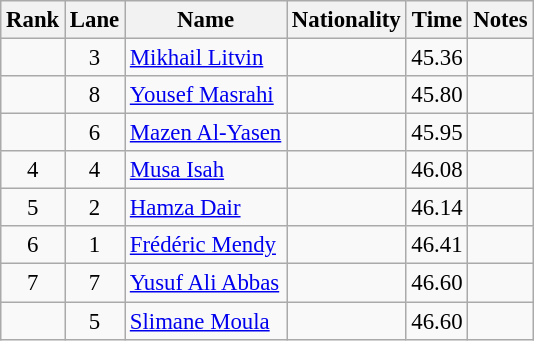<table class="wikitable sortable" style="text-align:center;font-size:95%">
<tr>
<th>Rank</th>
<th>Lane</th>
<th>Name</th>
<th>Nationality</th>
<th>Time</th>
<th>Notes</th>
</tr>
<tr>
<td></td>
<td>3</td>
<td align=left><a href='#'>Mikhail Litvin</a></td>
<td align=left></td>
<td>45.36</td>
<td></td>
</tr>
<tr>
<td></td>
<td>8</td>
<td align=left><a href='#'>Yousef Masrahi</a></td>
<td align=left></td>
<td>45.80</td>
<td></td>
</tr>
<tr>
<td></td>
<td>6</td>
<td align=left><a href='#'>Mazen Al-Yasen</a></td>
<td align=left></td>
<td>45.95</td>
<td></td>
</tr>
<tr>
<td>4</td>
<td>4</td>
<td align=left><a href='#'>Musa Isah</a></td>
<td align=left></td>
<td>46.08</td>
<td></td>
</tr>
<tr>
<td>5</td>
<td>2</td>
<td align=left><a href='#'>Hamza Dair</a></td>
<td align=left></td>
<td>46.14</td>
<td></td>
</tr>
<tr>
<td>6</td>
<td>1</td>
<td align=left><a href='#'>Frédéric Mendy</a></td>
<td align=left></td>
<td>46.41</td>
<td></td>
</tr>
<tr>
<td>7</td>
<td>7</td>
<td align=left><a href='#'>Yusuf Ali Abbas</a></td>
<td align=left></td>
<td>46.60</td>
<td></td>
</tr>
<tr>
<td></td>
<td>5</td>
<td align=left><a href='#'>Slimane Moula</a></td>
<td align=left></td>
<td>46.60</td>
<td></td>
</tr>
</table>
